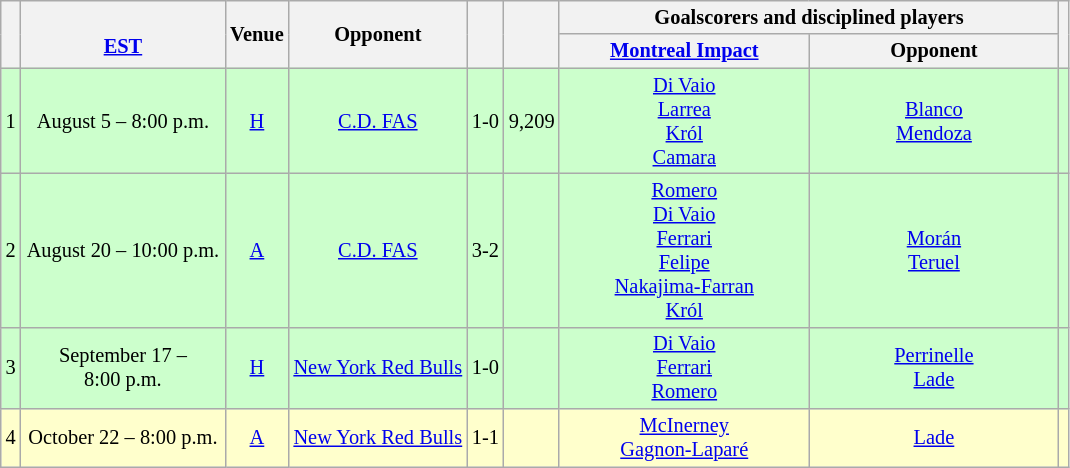<table class="wikitable" Style="text-align: center;font-size:85%">
<tr>
<th rowspan=2></th>
<th rowspan=2 style="width:130px"><br><a href='#'>EST</a></th>
<th rowspan=2>Venue</th>
<th rowspan=2>Opponent</th>
<th rowspan=2><br></th>
<th rowspan=2></th>
<th colspan=2>Goalscorers and disciplined players</th>
<th rowspan=2></th>
</tr>
<tr>
<th style="width:160px"><a href='#'>Montreal Impact</a></th>
<th style="width:160px">Opponent</th>
</tr>
<tr style="background:#cfc">
<td>1</td>
<td>August 5 – 8:00 p.m.</td>
<td><a href='#'>H</a></td>
<td><a href='#'>C.D. FAS</a></td>
<td>1-0</td>
<td>9,209</td>
<td><a href='#'>Di Vaio</a> <br><a href='#'>Larrea</a> <br><a href='#'>Król</a> <br><a href='#'>Camara</a> </td>
<td><a href='#'>Blanco</a> <br><a href='#'>Mendoza</a> </td>
<td></td>
</tr>
<tr style="background:#cfc">
<td>2</td>
<td>August 20 – 10:00 p.m.</td>
<td><a href='#'>A</a></td>
<td><a href='#'>C.D. FAS</a></td>
<td>3-2</td>
<td></td>
<td><a href='#'>Romero</a> <br><a href='#'>Di Vaio</a> <br><a href='#'>Ferrari</a> <br><a href='#'>Felipe</a> <br><a href='#'>Nakajima-Farran</a> <br><a href='#'>Król</a> </td>
<td><a href='#'>Morán</a> <br><a href='#'>Teruel</a> </td>
<td></td>
</tr>
<tr style="background:#cfc">
<td>3</td>
<td>September 17 – 8:00 p.m.</td>
<td><a href='#'>H</a></td>
<td><a href='#'>New York Red Bulls</a></td>
<td>1-0</td>
<td></td>
<td><a href='#'>Di Vaio</a>  <br> <a href='#'>Ferrari</a> <br><a href='#'>Romero</a> </td>
<td><a href='#'>Perrinelle</a> <br><a href='#'>Lade</a> </td>
<td></td>
</tr>
<tr style="background:#ffc">
<td>4</td>
<td>October 22 – 8:00 p.m.</td>
<td><a href='#'>A</a></td>
<td><a href='#'>New York Red Bulls</a></td>
<td>1-1</td>
<td></td>
<td><a href='#'>McInerney</a> <br><a href='#'>Gagnon-Laparé</a> </td>
<td><a href='#'>Lade</a> </td>
<td></td>
</tr>
</table>
